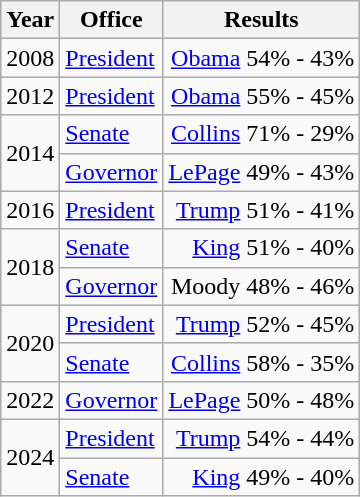<table class=wikitable>
<tr>
<th>Year</th>
<th>Office</th>
<th>Results</th>
</tr>
<tr>
<td>2008</td>
<td><a href='#'>President</a></td>
<td align="right" ><a href='#'>Obama</a> 54% - 43%</td>
</tr>
<tr>
<td>2012</td>
<td><a href='#'>President</a></td>
<td align="right" ><a href='#'>Obama</a> 55% - 45%</td>
</tr>
<tr>
<td rowspan=2>2014</td>
<td><a href='#'>Senate</a></td>
<td align="right" ><a href='#'>Collins</a> 71% - 29%</td>
</tr>
<tr>
<td><a href='#'>Governor</a></td>
<td align="right" ><a href='#'>LePage</a> 49% - 43%</td>
</tr>
<tr>
<td>2016</td>
<td><a href='#'>President</a></td>
<td align="right" ><a href='#'>Trump</a> 51% - 41%</td>
</tr>
<tr>
<td rowspan=2>2018</td>
<td><a href='#'>Senate</a></td>
<td align="right" ><a href='#'>King</a> 51% - 40%</td>
</tr>
<tr>
<td><a href='#'>Governor</a></td>
<td align="right" >Moody 48% - 46%</td>
</tr>
<tr>
<td rowspan=2>2020</td>
<td><a href='#'>President</a></td>
<td align="right" ><a href='#'>Trump</a> 52% - 45%</td>
</tr>
<tr>
<td><a href='#'>Senate</a></td>
<td align="right" ><a href='#'>Collins</a> 58% - 35%</td>
</tr>
<tr>
<td>2022</td>
<td><a href='#'>Governor</a></td>
<td align="right" ><a href='#'>LePage</a> 50% - 48%</td>
</tr>
<tr>
<td rowspan=2>2024</td>
<td><a href='#'>President</a></td>
<td align="right" ><a href='#'>Trump</a> 54% - 44%</td>
</tr>
<tr>
<td><a href='#'>Senate</a></td>
<td align="right" ><a href='#'>King</a> 49% - 40%</td>
</tr>
</table>
